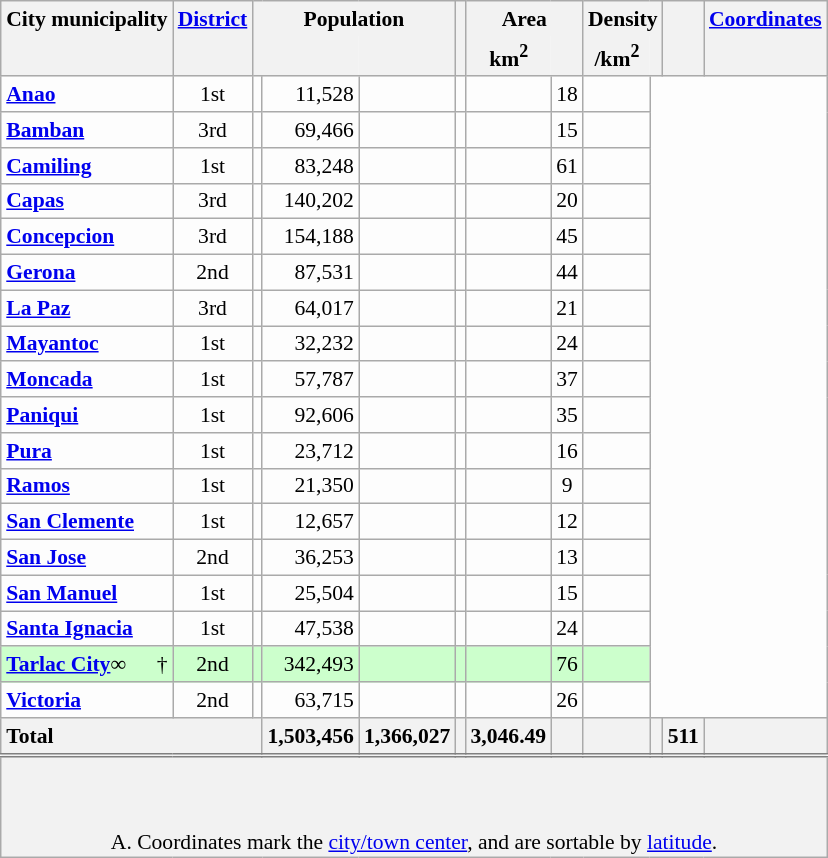<table class="wikitable sortable" style="margin:auto;table-layout:fixed;text-align:right;background-color:#FDFDFD;font-size:90%;border-collapse:collapse;">
<tr>
<th scope="col" style="border-bottom:none;" class="unsortable" colspan=2>City  municipality</th>
<th scope="col" style="border-bottom:none;" class="unsortable"><a href='#'>District</a></th>
<th scope="col" style="border-bottom:none;" class="unsortable" colspan=3>Population</th>
<th scope="col" style="border-bottom:none;" class="unsortable"></th>
<th scope="col" style="border-bottom:none;" class="unsortable" colspan=2>Area</th>
<th scope="col" style="border-bottom:none;" class="unsortable" colspan=2>Density</th>
<th scope="col" style="border-bottom:none;" class="unsortable"></th>
<th scope="col" style="border-bottom:none;" class="unsortable"><a href='#'>Coordinates</a></th>
</tr>
<tr>
<th scope="col" style="border-top:none;" colspan=2></th>
<th scope="col" style="border-top:none;"></th>
<th scope="col" style="border-style:hidden hidden solid solid;" colspan=2></th>
<th scope="col" style="border-style:hidden solid solid hidden;"></th>
<th scope="col" style="border-top:none;"></th>
<th scope="col" style="border-style:hidden hidden solid solid;">km<sup>2</sup></th>
<th scope="col" style="border-style:hidden solid solid hidden;" class="unsortable"></th>
<th scope="col" style="border-style:hidden hidden solid solid;">/km<sup>2</sup></th>
<th scope="col" style="border-style:hidden solid solid hidden;" class="unsortable"></th>
<th scope="col" style="border-top:none;"></th>
<th scope="col" style="border-top:none;"></th>
</tr>
<tr>
<th scope="row" style="text-align:left;background-color:initial;" colspan=2><a href='#'>Anao</a></th>
<td style="text-align:center;">1st</td>
<td></td>
<td>11,528</td>
<td></td>
<td></td>
<td></td>
<td style="text-align:center;">18</td>
<td style="text-align:center;"></td>
</tr>
<tr>
<th scope="row" style="text-align:left;background-color:initial;" colspan=2><a href='#'>Bamban</a></th>
<td style="text-align:center;">3rd</td>
<td></td>
<td>69,466</td>
<td></td>
<td></td>
<td></td>
<td style="text-align:center;">15</td>
<td style="text-align:center;"></td>
</tr>
<tr>
<th scope="row" style="text-align:left;background-color:initial;" colspan=2><a href='#'>Camiling</a></th>
<td style="text-align:center;">1st</td>
<td></td>
<td>83,248</td>
<td></td>
<td></td>
<td></td>
<td style="text-align:center;">61</td>
<td style="text-align:center;"></td>
</tr>
<tr>
<th scope="row" style="text-align:left;background-color:initial;" colspan=2><a href='#'>Capas</a></th>
<td style="text-align:center;">3rd</td>
<td></td>
<td>140,202</td>
<td></td>
<td></td>
<td></td>
<td style="text-align:center;">20</td>
<td style="text-align:center;"></td>
</tr>
<tr>
<th scope="row" style="text-align:left;background-color:initial;" colspan=2><a href='#'>Concepcion</a></th>
<td style="text-align:center;">3rd</td>
<td></td>
<td>154,188</td>
<td></td>
<td></td>
<td></td>
<td style="text-align:center;">45</td>
<td style="text-align:center;"></td>
</tr>
<tr>
<th scope="row" style="text-align:left;background-color:initial;" colspan=2><a href='#'>Gerona</a></th>
<td style="text-align:center;">2nd</td>
<td></td>
<td>87,531</td>
<td></td>
<td></td>
<td></td>
<td style="text-align:center;">44</td>
<td style="text-align:center;"></td>
</tr>
<tr>
<th scope="row" style="text-align:left;background-color:initial;" colspan=2><a href='#'>La Paz</a></th>
<td style="text-align:center;">3rd</td>
<td></td>
<td>64,017</td>
<td></td>
<td></td>
<td></td>
<td style="text-align:center;">21</td>
<td style="text-align:center;"></td>
</tr>
<tr>
<th scope="row" style="text-align:left;background-color:initial;" colspan=2><a href='#'>Mayantoc</a></th>
<td style="text-align:center;">1st</td>
<td></td>
<td>32,232</td>
<td></td>
<td></td>
<td></td>
<td style="text-align:center;">24</td>
<td style="text-align:center;"></td>
</tr>
<tr>
<th scope="row" style="text-align:left;background-color:initial;" colspan=2><a href='#'>Moncada</a></th>
<td style="text-align:center;">1st</td>
<td></td>
<td>57,787</td>
<td></td>
<td></td>
<td></td>
<td style="text-align:center;">37</td>
<td style="text-align:center;"></td>
</tr>
<tr>
<th scope="row" style="text-align:left;background-color:initial;" colspan=2><a href='#'>Paniqui</a></th>
<td style="text-align:center;">1st</td>
<td></td>
<td>92,606</td>
<td></td>
<td></td>
<td></td>
<td style="text-align:center;">35</td>
<td style="text-align:center;"></td>
</tr>
<tr>
<th scope="row" style="text-align:left;background-color:initial;" colspan=2><a href='#'>Pura</a></th>
<td style="text-align:center;">1st</td>
<td></td>
<td>23,712</td>
<td></td>
<td></td>
<td></td>
<td style="text-align:center;">16</td>
<td style="text-align:center;"></td>
</tr>
<tr>
<th scope="row" style="text-align:left;background-color:initial;" colspan=2><a href='#'>Ramos</a></th>
<td style="text-align:center;">1st</td>
<td></td>
<td>21,350</td>
<td></td>
<td></td>
<td></td>
<td style="text-align:center;">9</td>
<td style="text-align:center;"></td>
</tr>
<tr>
<th scope="row" style="text-align:left;background-color:initial;" colspan=2><a href='#'>San Clemente</a></th>
<td style="text-align:center;">1st</td>
<td></td>
<td>12,657</td>
<td></td>
<td></td>
<td></td>
<td style="text-align:center;">12</td>
<td style="text-align:center;"></td>
</tr>
<tr>
<th scope="row" style="text-align:left;background-color:initial;" colspan=2><a href='#'>San Jose</a></th>
<td style="text-align:center;">2nd</td>
<td></td>
<td>36,253</td>
<td></td>
<td></td>
<td></td>
<td style="text-align:center;">13</td>
<td style="text-align:center;"></td>
</tr>
<tr>
<th scope="row" style="text-align:left;background-color:initial;" colspan=2><a href='#'>San Manuel</a></th>
<td style="text-align:center;">1st</td>
<td></td>
<td>25,504</td>
<td></td>
<td></td>
<td></td>
<td style="text-align:center;">15</td>
<td style="text-align:center;"></td>
</tr>
<tr>
<th scope="row" style="text-align:left;background-color:initial;" colspan=2><a href='#'>Santa Ignacia</a></th>
<td style="text-align:center;">1st</td>
<td></td>
<td>47,538</td>
<td></td>
<td></td>
<td></td>
<td style="text-align:center;">24</td>
<td style="text-align:center;"></td>
</tr>
<tr style="background-color:#CCFFCC;">
<th scope="row" style="text-align:left;background-color:#CCFFCC;border-right:0;"><a href='#'>Tarlac City</a>∞</th>
<td style="text-align:right;border-left:0;">†</td>
<td style="text-align:center;">2nd</td>
<td></td>
<td>342,493</td>
<td></td>
<td></td>
<td></td>
<td style="text-align:center;">76</td>
<td style="text-align:center;"></td>
</tr>
<tr>
<th scope="row" style="text-align:left;background-color:initial;" colspan=2><a href='#'>Victoria</a></th>
<td style="text-align:center;">2nd</td>
<td></td>
<td>63,715</td>
<td></td>
<td></td>
<td></td>
<td style="text-align:center;">26</td>
<td style="text-align:center;"></td>
</tr>
<tr class="sortbottom">
<th scope="row" colspan=4 style="text-align:left;">Total</th>
<th scope="col" style="text-align:right;">1,503,456</th>
<th scope="col" style="text-align:right;">1,366,027</th>
<th scope="col" style="text-align:right;"></th>
<th scope="col" style="text-align:right;">3,046.49</th>
<th scope="col"></th>
<th scope="col" style="text-align:right;"></th>
<th scope="col" style="text-align:right;"></th>
<th scope="col">511</th>
<th scope="col" style="font-style:italic;"></th>
</tr>
<tr style="background-color:#F2F2F2;border-top:double grey;line-height:1.3em;">
<td colspan="13" style="text-align:center;padding:0.7em 0 0 0;">     <br><br>A.  Coordinates mark the <a href='#'>city/town center</a>, and are sortable by <a href='#'>latitude</a>.</td>
</tr>
</table>
